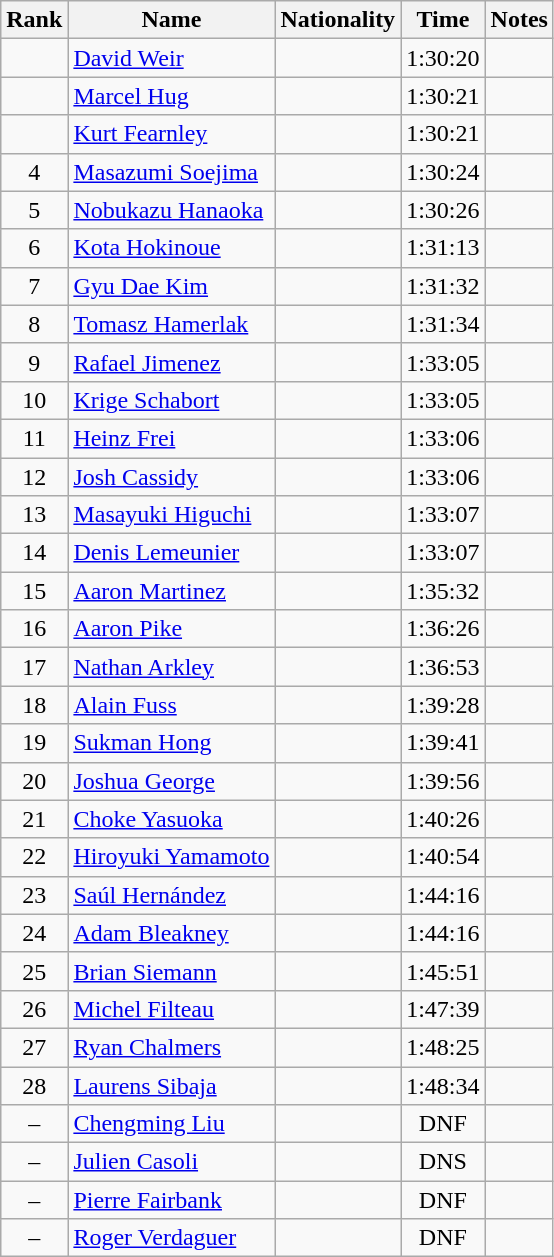<table class="wikitable sortable" style="text-align:center">
<tr>
<th>Rank</th>
<th>Name</th>
<th>Nationality</th>
<th>Time</th>
<th>Notes</th>
</tr>
<tr>
<td></td>
<td align=left><a href='#'>David Weir</a></td>
<td align=left></td>
<td>1:30:20</td>
<td></td>
</tr>
<tr>
<td></td>
<td align=left><a href='#'>Marcel Hug</a></td>
<td align=left></td>
<td>1:30:21</td>
<td></td>
</tr>
<tr>
<td></td>
<td align=left><a href='#'>Kurt Fearnley</a></td>
<td align=left></td>
<td>1:30:21</td>
<td></td>
</tr>
<tr>
<td>4</td>
<td align=left><a href='#'>Masazumi Soejima</a></td>
<td align=left></td>
<td>1:30:24</td>
<td></td>
</tr>
<tr>
<td>5</td>
<td align=left><a href='#'>Nobukazu Hanaoka</a></td>
<td align=left></td>
<td>1:30:26</td>
<td></td>
</tr>
<tr>
<td>6</td>
<td align=left><a href='#'>Kota Hokinoue</a></td>
<td align=left></td>
<td>1:31:13</td>
<td></td>
</tr>
<tr>
<td>7</td>
<td align=left><a href='#'>Gyu Dae Kim</a></td>
<td align=left></td>
<td>1:31:32</td>
<td></td>
</tr>
<tr>
<td>8</td>
<td align=left><a href='#'>Tomasz Hamerlak</a></td>
<td align=left></td>
<td>1:31:34</td>
<td></td>
</tr>
<tr>
<td>9</td>
<td align=left><a href='#'>Rafael Jimenez</a></td>
<td align=left></td>
<td>1:33:05</td>
<td></td>
</tr>
<tr>
<td>10</td>
<td align=left><a href='#'>Krige Schabort</a></td>
<td align=left></td>
<td>1:33:05</td>
<td></td>
</tr>
<tr>
<td>11</td>
<td align=left><a href='#'>Heinz Frei</a></td>
<td align=left></td>
<td>1:33:06</td>
<td></td>
</tr>
<tr>
<td>12</td>
<td align=left><a href='#'>Josh Cassidy</a></td>
<td align=left></td>
<td>1:33:06</td>
<td></td>
</tr>
<tr>
<td>13</td>
<td align=left><a href='#'>Masayuki Higuchi</a></td>
<td align=left></td>
<td>1:33:07</td>
<td></td>
</tr>
<tr>
<td>14</td>
<td align=left><a href='#'>Denis Lemeunier</a></td>
<td align=left></td>
<td>1:33:07</td>
<td></td>
</tr>
<tr>
<td>15</td>
<td align=left><a href='#'>Aaron Martinez</a></td>
<td align=left></td>
<td>1:35:32</td>
<td></td>
</tr>
<tr>
<td>16</td>
<td align=left><a href='#'>Aaron Pike</a></td>
<td align=left></td>
<td>1:36:26</td>
<td></td>
</tr>
<tr>
<td>17</td>
<td align=left><a href='#'>Nathan Arkley</a></td>
<td align=left></td>
<td>1:36:53</td>
<td></td>
</tr>
<tr>
<td>18</td>
<td align=left><a href='#'>Alain Fuss</a></td>
<td align=left></td>
<td>1:39:28</td>
<td></td>
</tr>
<tr>
<td>19</td>
<td align=left><a href='#'>Sukman Hong</a></td>
<td align=left></td>
<td>1:39:41</td>
<td></td>
</tr>
<tr>
<td>20</td>
<td align=left><a href='#'>Joshua George</a></td>
<td align=left></td>
<td>1:39:56</td>
<td></td>
</tr>
<tr>
<td>21</td>
<td align=left><a href='#'>Choke Yasuoka</a></td>
<td align=left></td>
<td>1:40:26</td>
<td></td>
</tr>
<tr>
<td>22</td>
<td align=left><a href='#'>Hiroyuki Yamamoto</a></td>
<td align=left></td>
<td>1:40:54</td>
<td></td>
</tr>
<tr>
<td>23</td>
<td align=left><a href='#'>Saúl Hernández</a></td>
<td align=left></td>
<td>1:44:16</td>
<td></td>
</tr>
<tr>
<td>24</td>
<td align=left><a href='#'>Adam Bleakney</a></td>
<td align=left></td>
<td>1:44:16</td>
<td></td>
</tr>
<tr>
<td>25</td>
<td align=left><a href='#'>Brian Siemann</a></td>
<td align=left></td>
<td>1:45:51</td>
<td></td>
</tr>
<tr>
<td>26</td>
<td align=left><a href='#'>Michel Filteau</a></td>
<td align=left></td>
<td>1:47:39</td>
<td></td>
</tr>
<tr>
<td>27</td>
<td align=left><a href='#'>Ryan Chalmers</a></td>
<td align=left></td>
<td>1:48:25</td>
<td></td>
</tr>
<tr>
<td>28</td>
<td align=left><a href='#'>Laurens Sibaja</a></td>
<td align=left></td>
<td>1:48:34</td>
<td></td>
</tr>
<tr>
<td>–</td>
<td align=left><a href='#'>Chengming Liu</a></td>
<td align=left></td>
<td>DNF</td>
<td></td>
</tr>
<tr>
<td>–</td>
<td align=left><a href='#'>Julien Casoli</a></td>
<td align=left></td>
<td>DNS</td>
<td></td>
</tr>
<tr>
<td>–</td>
<td align=left><a href='#'>Pierre Fairbank</a></td>
<td align=left></td>
<td>DNF</td>
<td></td>
</tr>
<tr>
<td>–</td>
<td align=left><a href='#'>Roger Verdaguer</a></td>
<td align=left></td>
<td>DNF</td>
<td></td>
</tr>
</table>
